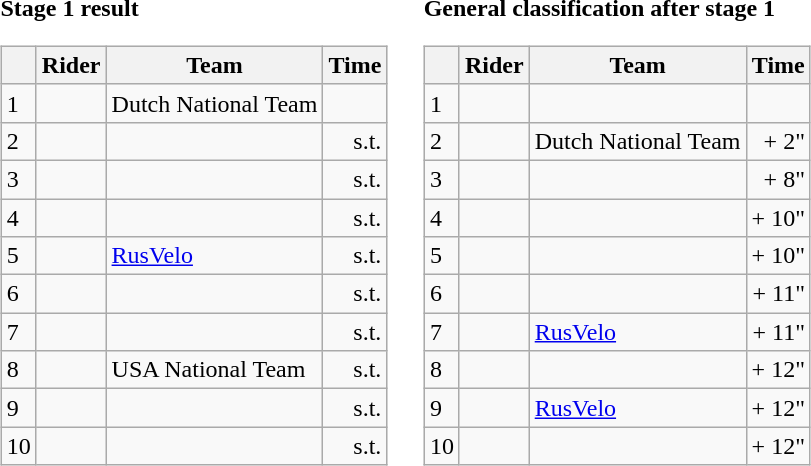<table>
<tr>
<td><strong>Stage 1 result</strong><br><table class="wikitable">
<tr>
<th></th>
<th>Rider</th>
<th>Team</th>
<th>Time</th>
</tr>
<tr>
<td>1</td>
<td></td>
<td>Dutch National Team</td>
<td align="right"></td>
</tr>
<tr>
<td>2</td>
<td></td>
<td></td>
<td align="right">s.t.</td>
</tr>
<tr>
<td>3</td>
<td></td>
<td></td>
<td align="right">s.t.</td>
</tr>
<tr>
<td>4</td>
<td></td>
<td></td>
<td align="right">s.t.</td>
</tr>
<tr>
<td>5</td>
<td></td>
<td><a href='#'>RusVelo</a></td>
<td align="right">s.t.</td>
</tr>
<tr>
<td>6</td>
<td></td>
<td></td>
<td align="right">s.t.</td>
</tr>
<tr>
<td>7</td>
<td></td>
<td></td>
<td align="right">s.t.</td>
</tr>
<tr>
<td>8</td>
<td></td>
<td>USA National Team</td>
<td align="right">s.t.</td>
</tr>
<tr>
<td>9</td>
<td></td>
<td></td>
<td align="right">s.t.</td>
</tr>
<tr>
<td>10</td>
<td></td>
<td></td>
<td align="right">s.t.</td>
</tr>
</table>
</td>
<td></td>
<td><strong>General classification after stage 1</strong><br><table class="wikitable">
<tr>
<th></th>
<th>Rider</th>
<th>Team</th>
<th>Time</th>
</tr>
<tr>
<td>1</td>
<td> </td>
<td></td>
<td align="right"></td>
</tr>
<tr>
<td>2</td>
<td> </td>
<td>Dutch National Team</td>
<td align="right">+ 2"</td>
</tr>
<tr>
<td>3</td>
<td> </td>
<td></td>
<td align="right">+ 8"</td>
</tr>
<tr>
<td>4</td>
<td></td>
<td></td>
<td align="right">+ 10"</td>
</tr>
<tr>
<td>5</td>
<td> </td>
<td></td>
<td align="right">+ 10"</td>
</tr>
<tr>
<td>6</td>
<td></td>
<td></td>
<td align="right">+ 11"</td>
</tr>
<tr>
<td>7</td>
<td></td>
<td><a href='#'>RusVelo</a></td>
<td align="right">+ 11"</td>
</tr>
<tr>
<td>8</td>
<td></td>
<td></td>
<td align="right">+ 12"</td>
</tr>
<tr>
<td>9</td>
<td></td>
<td><a href='#'>RusVelo</a></td>
<td align="right">+ 12"</td>
</tr>
<tr>
<td>10</td>
<td></td>
<td></td>
<td align="right">+ 12"</td>
</tr>
</table>
</td>
</tr>
</table>
